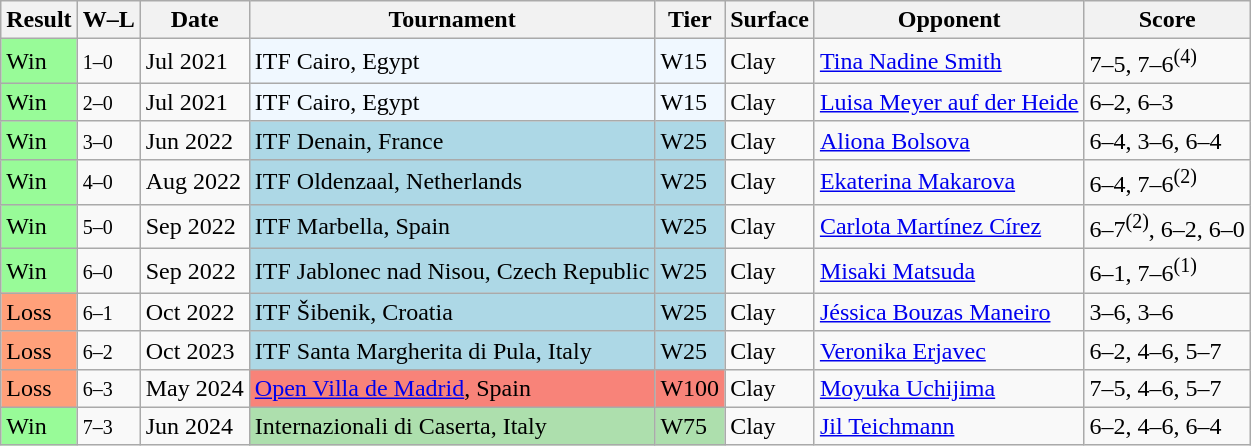<table class="wikitable sortable">
<tr>
<th>Result</th>
<th class=unsortable>W–L</th>
<th>Date</th>
<th>Tournament</th>
<th>Tier</th>
<th>Surface</th>
<th>Opponent</th>
<th class=unsortable>Score</th>
</tr>
<tr>
<td style="background:#98fb98;">Win</td>
<td><small>1–0</small></td>
<td>Jul 2021</td>
<td style="background:#f0f8ff;">ITF Cairo, Egypt</td>
<td style="background:#f0f8ff;">W15</td>
<td>Clay</td>
<td> <a href='#'>Tina Nadine Smith</a></td>
<td>7–5, 7–6<sup>(4)</sup></td>
</tr>
<tr>
<td style="background:#98fb98;">Win</td>
<td><small>2–0</small></td>
<td>Jul 2021</td>
<td style="background:#f0f8ff;">ITF Cairo, Egypt</td>
<td style="background:#f0f8ff;">W15</td>
<td>Clay</td>
<td> <a href='#'>Luisa Meyer auf der Heide</a></td>
<td>6–2, 6–3</td>
</tr>
<tr>
<td style="background:#98fb98;">Win</td>
<td><small>3–0</small></td>
<td>Jun 2022</td>
<td style="background:lightblue;">ITF Denain, France</td>
<td style="background:lightblue;">W25</td>
<td>Clay</td>
<td> <a href='#'>Aliona Bolsova</a></td>
<td>6–4, 3–6, 6–4</td>
</tr>
<tr>
<td style="background:#98fb98;">Win</td>
<td><small>4–0</small></td>
<td>Aug 2022</td>
<td style="background:lightblue;">ITF Oldenzaal, Netherlands</td>
<td style="background:lightblue;">W25</td>
<td>Clay</td>
<td> <a href='#'>Ekaterina Makarova</a></td>
<td>6–4, 7–6<sup>(2)</sup></td>
</tr>
<tr>
<td style="background:#98fb98;">Win</td>
<td><small>5–0</small></td>
<td>Sep 2022</td>
<td style="background:lightblue;">ITF Marbella, Spain</td>
<td style="background:lightblue;">W25</td>
<td>Clay</td>
<td> <a href='#'>Carlota Martínez Círez</a></td>
<td>6–7<sup>(2)</sup>, 6–2, 6–0</td>
</tr>
<tr>
<td style="background:#98fb98;">Win</td>
<td><small>6–0</small></td>
<td>Sep 2022</td>
<td style="background:lightblue;">ITF Jablonec nad Nisou, Czech Republic</td>
<td style="background:lightblue;">W25</td>
<td>Clay</td>
<td> <a href='#'>Misaki Matsuda</a></td>
<td>6–1, 7–6<sup>(1)</sup></td>
</tr>
<tr>
<td bgcolor=ffa07a>Loss</td>
<td><small>6–1</small></td>
<td>Oct 2022</td>
<td style="background:lightblue;">ITF Šibenik, Croatia</td>
<td style="background:lightblue;">W25</td>
<td>Clay</td>
<td> <a href='#'>Jéssica Bouzas Maneiro</a></td>
<td>3–6, 3–6</td>
</tr>
<tr>
<td bgcolor=ffa07a>Loss</td>
<td><small>6–2</small></td>
<td>Oct 2023</td>
<td style="background:lightblue;">ITF Santa Margherita di Pula, Italy</td>
<td style="background:lightblue;">W25</td>
<td>Clay</td>
<td> <a href='#'>Veronika Erjavec</a></td>
<td>6–2, 4–6, 5–7</td>
</tr>
<tr>
<td bgcolor=ffa07a>Loss</td>
<td><small>6–3</small></td>
<td>May 2024</td>
<td style="background:#f88379;"><a href='#'>Open Villa de Madrid</a>, Spain</td>
<td style="background:#f88379;">W100</td>
<td>Clay</td>
<td> <a href='#'>Moyuka Uchijima</a></td>
<td>7–5, 4–6, 5–7</td>
</tr>
<tr>
<td style="background:#98fb98;">Win</td>
<td><small>7–3</small></td>
<td>Jun 2024</td>
<td style="background:#addfad;">Internazionali di Caserta, Italy</td>
<td style="background:#addfad;">W75</td>
<td>Clay</td>
<td> <a href='#'>Jil Teichmann</a></td>
<td>6–2, 4–6, 6–4</td>
</tr>
</table>
